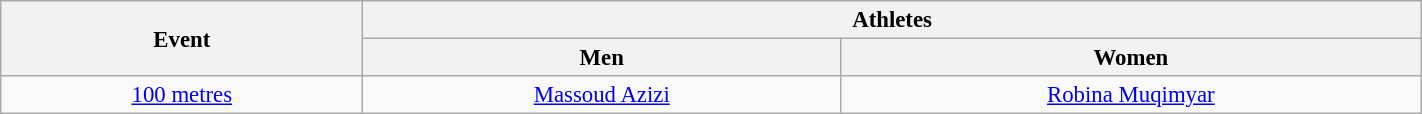<table class="wikitable" style=" text-align:center; font-size:95%;" width="75%">
<tr>
<th rowspan=2>Event</th>
<th colspan=2>Athletes</th>
</tr>
<tr>
<th>Men</th>
<th>Women</th>
</tr>
<tr>
<td><a href='#'>100 metres</a></td>
<td><a href='#'>Massoud Azizi</a></td>
<td><a href='#'>Robina Muqimyar</a></td>
</tr>
</table>
